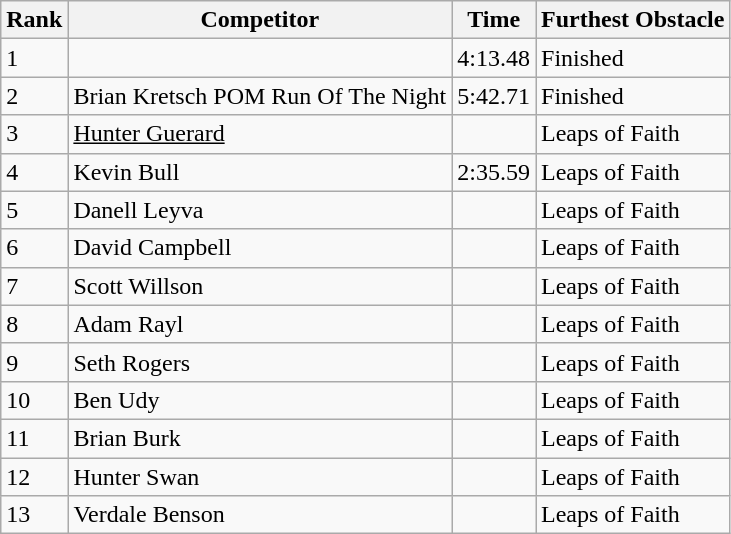<table class="wikitable sortable mw-collapsible">
<tr>
<th>Rank</th>
<th>Competitor</th>
<th>Time</th>
<th>Furthest Obstacle</th>
</tr>
<tr>
<td>1</td>
<td></td>
<td>4:13.48</td>
<td>Finished</td>
</tr>
<tr>
<td>2</td>
<td>Brian Kretsch POM Run Of The Night</td>
<td>5:42.71</td>
<td>Finished</td>
</tr>
<tr>
<td>3</td>
<td><u>Hunter Guerard</u></td>
<td></td>
<td>Leaps of Faith</td>
</tr>
<tr>
<td>4</td>
<td>Kevin Bull</td>
<td>2:35.59</td>
<td>Leaps of Faith</td>
</tr>
<tr>
<td>5</td>
<td>Danell Leyva</td>
<td></td>
<td>Leaps of Faith</td>
</tr>
<tr>
<td>6</td>
<td>David Campbell</td>
<td></td>
<td>Leaps of Faith</td>
</tr>
<tr>
<td>7</td>
<td>Scott Willson</td>
<td></td>
<td>Leaps of Faith</td>
</tr>
<tr>
<td>8</td>
<td>Adam Rayl</td>
<td></td>
<td>Leaps of Faith</td>
</tr>
<tr>
<td>9</td>
<td>Seth Rogers</td>
<td></td>
<td>Leaps of Faith</td>
</tr>
<tr>
<td>10</td>
<td>Ben Udy</td>
<td></td>
<td>Leaps of Faith</td>
</tr>
<tr>
<td>11</td>
<td>Brian Burk</td>
<td></td>
<td>Leaps of Faith</td>
</tr>
<tr>
<td>12</td>
<td>Hunter Swan</td>
<td></td>
<td>Leaps of Faith</td>
</tr>
<tr>
<td>13</td>
<td>Verdale Benson</td>
<td></td>
<td>Leaps of Faith</td>
</tr>
</table>
